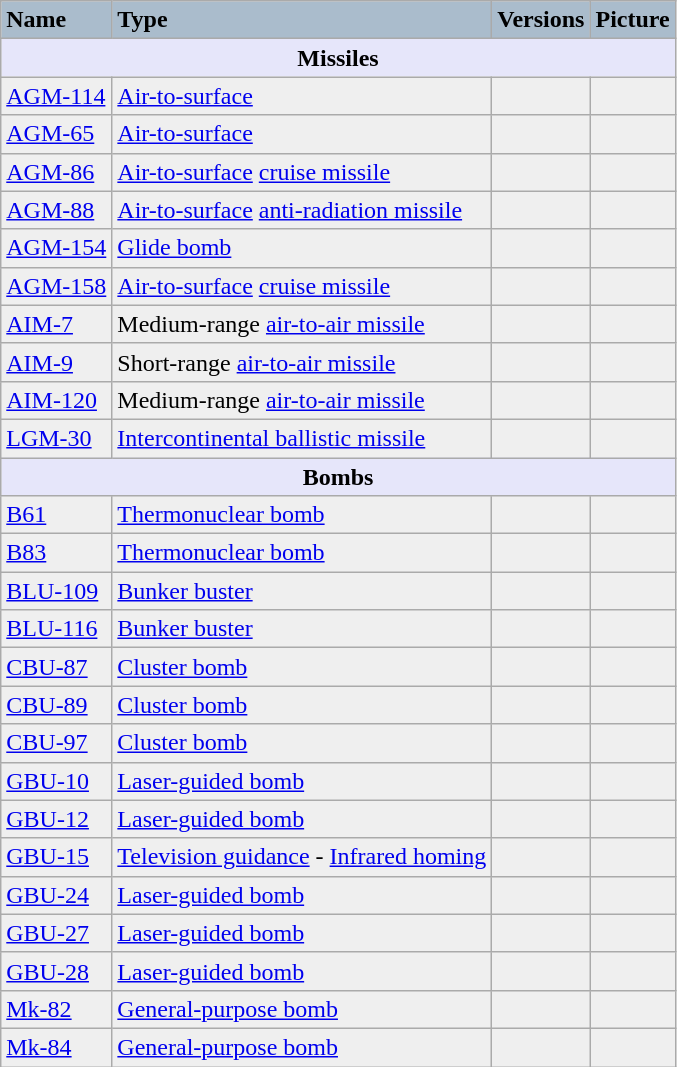<table class="wikitable">
<tr>
<th style="text-align: left; background: #aabccc;">Name</th>
<th style="text-align: left; background: #aabccc;">Type</th>
<th style="text-align: left; background: #aabccc;">Versions</th>
<th style="text-align: left; background: #aabccc;">Picture</th>
</tr>
<tr ---->
<th style="align: center; background: lavender;" colspan="7">Missiles</th>
</tr>
<tr style="background:#efefef; color:black">
<td><a href='#'>AGM-114</a></td>
<td><a href='#'>Air-to-surface</a></td>
<td></td>
<td></td>
</tr>
<tr style="background:#efefef; color:black">
<td><a href='#'>AGM-65</a></td>
<td><a href='#'>Air-to-surface</a></td>
<td></td>
<td></td>
</tr>
<tr style="background:#efefef; color:black">
<td><a href='#'>AGM-86</a></td>
<td><a href='#'>Air-to-surface</a> <a href='#'>cruise missile</a></td>
<td></td>
<td></td>
</tr>
<tr style="background:#efefef; color:black">
<td><a href='#'>AGM-88</a></td>
<td><a href='#'>Air-to-surface</a> <a href='#'>anti-radiation missile</a></td>
<td></td>
<td></td>
</tr>
<tr style="background:#efefef; color:black">
<td><a href='#'>AGM-154</a></td>
<td><a href='#'>Glide bomb</a></td>
<td></td>
<td></td>
</tr>
<tr style="background:#efefef; color:black">
<td><a href='#'>AGM-158</a></td>
<td><a href='#'>Air-to-surface</a> <a href='#'>cruise missile</a></td>
<td></td>
<td></td>
</tr>
<tr style="background:#efefef; color:black">
<td><a href='#'>AIM-7</a></td>
<td>Medium-range <a href='#'>air-to-air missile</a></td>
<td></td>
<td></td>
</tr>
<tr style="background:#efefef; color:black">
<td><a href='#'>AIM-9</a></td>
<td>Short-range <a href='#'>air-to-air missile</a></td>
<td></td>
<td></td>
</tr>
<tr style="background:#efefef; color:black">
<td><a href='#'>AIM-120</a></td>
<td>Medium-range <a href='#'>air-to-air missile</a></td>
<td></td>
<td></td>
</tr>
<tr style="background:#efefef; color:black">
<td><a href='#'>LGM-30</a></td>
<td><a href='#'>Intercontinental ballistic missile</a></td>
<td></td>
<td></td>
</tr>
<tr ---->
<th style="align: center; background: lavender;" colspan="7">Bombs</th>
</tr>
<tr style="background:#efefef; color:black">
<td><a href='#'>B61</a></td>
<td><a href='#'>Thermonuclear bomb</a></td>
<td></td>
<td></td>
</tr>
<tr style="background:#efefef; color:black">
<td><a href='#'>B83</a></td>
<td><a href='#'>Thermonuclear bomb</a></td>
<td></td>
<td></td>
</tr>
<tr style="background:#efefef; color:black">
<td><a href='#'>BLU-109</a></td>
<td><a href='#'>Bunker buster</a></td>
<td></td>
<td></td>
</tr>
<tr style="background:#efefef; color:black">
<td><a href='#'>BLU-116</a></td>
<td><a href='#'>Bunker buster</a></td>
<td></td>
<td></td>
</tr>
<tr style="background:#efefef; color:black">
<td><a href='#'>CBU-87</a></td>
<td><a href='#'>Cluster bomb</a></td>
<td></td>
<td></td>
</tr>
<tr style="background:#efefef; color:black">
<td><a href='#'>CBU-89</a></td>
<td><a href='#'>Cluster bomb</a></td>
<td></td>
<td></td>
</tr>
<tr style="background:#efefef; color:black">
<td><a href='#'>CBU-97</a></td>
<td><a href='#'>Cluster bomb</a></td>
<td></td>
<td></td>
</tr>
<tr style="background:#efefef; color:black">
<td><a href='#'>GBU-10</a></td>
<td><a href='#'>Laser-guided bomb</a></td>
<td></td>
<td></td>
</tr>
<tr style="background:#efefef; color:black">
<td><a href='#'>GBU-12</a></td>
<td><a href='#'>Laser-guided bomb</a></td>
<td></td>
<td></td>
</tr>
<tr style="background:#efefef; color:black">
<td><a href='#'>GBU-15</a></td>
<td><a href='#'>Television guidance</a> - <a href='#'>Infrared homing</a></td>
<td></td>
<td></td>
</tr>
<tr style="background:#efefef; color:black">
<td><a href='#'>GBU-24</a></td>
<td><a href='#'>Laser-guided bomb</a></td>
<td></td>
<td></td>
</tr>
<tr style="background:#efefef; color:black">
<td><a href='#'>GBU-27</a></td>
<td><a href='#'>Laser-guided bomb</a></td>
<td></td>
<td></td>
</tr>
<tr style="background:#efefef; color:black">
<td><a href='#'>GBU-28</a></td>
<td><a href='#'>Laser-guided bomb</a></td>
<td></td>
<td></td>
</tr>
<tr style="background:#efefef; color:black">
<td><a href='#'>Mk-82</a></td>
<td><a href='#'>General-purpose bomb</a></td>
<td></td>
<td></td>
</tr>
<tr style="background:#efefef; color:black">
<td><a href='#'>Mk-84</a></td>
<td><a href='#'>General-purpose bomb</a></td>
<td></td>
<td></td>
</tr>
</table>
